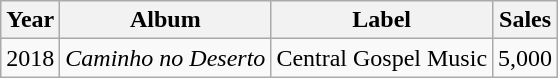<table class="wikitable">
<tr>
<th>Year</th>
<th>Album</th>
<th>Label</th>
<th>Sales</th>
</tr>
<tr>
<td>2018</td>
<td><em>Caminho no Deserto</em></td>
<td>Central Gospel Music</td>
<td>5,000</td>
</tr>
</table>
